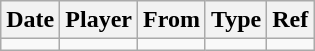<table class="wikitable">
<tr>
<th><strong>Date</strong></th>
<th><strong>Player</strong></th>
<th><strong>From</strong></th>
<th><strong>Type</strong></th>
<th><strong>Ref</strong></th>
</tr>
<tr>
<td></td>
<td></td>
<td></td>
<td></td>
<td></td>
</tr>
</table>
